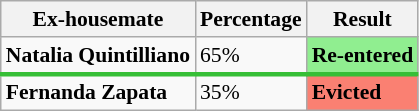<table class="wikitable" style="font-size:90%;">
<tr>
<th>Ex-housemate</th>
<th>Percentage</th>
<th>Result</th>
</tr>
<tr style="border-bottom:3px solid #36BF36;">
<td><strong>Natalia Quintilliano</strong></td>
<td>65%</td>
<td style="background:#90EE90;"><strong>Re-entered</strong><br></td>
</tr>
<tr>
<td><strong>Fernanda Zapata</strong></td>
<td>35%</td>
<td style="background:salmon;"><strong>Evicted</strong><br></td>
</tr>
</table>
